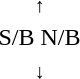<table style="text-align:center;">
<tr>
<td><small>  ↑ </small></td>
</tr>
<tr>
<td><span>S/B</span>   <span>N/B</span></td>
</tr>
<tr>
<td><small> ↓  </small></td>
</tr>
</table>
